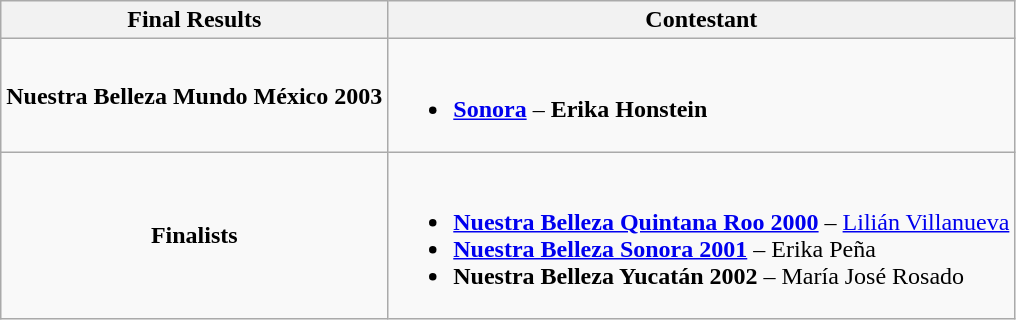<table class="wikitable">
<tr>
<th>Final Results</th>
<th>Contestant</th>
</tr>
<tr>
<td align="center"><strong>Nuestra Belleza Mundo México 2003</strong></td>
<td><br><ul><li><strong> <a href='#'>Sonora</a></strong> – <strong>Erika Honstein</strong></li></ul></td>
</tr>
<tr>
<td align="center"><strong>Finalists</strong></td>
<td><br><ul><li><strong> <a href='#'>Nuestra Belleza Quintana Roo 2000</a></strong> – <a href='#'>Lilián Villanueva</a></li><li><strong> <a href='#'>Nuestra Belleza Sonora 2001</a></strong> – Erika Peña</li><li><strong> Nuestra Belleza Yucatán 2002</strong> – María José Rosado</li></ul></td>
</tr>
</table>
